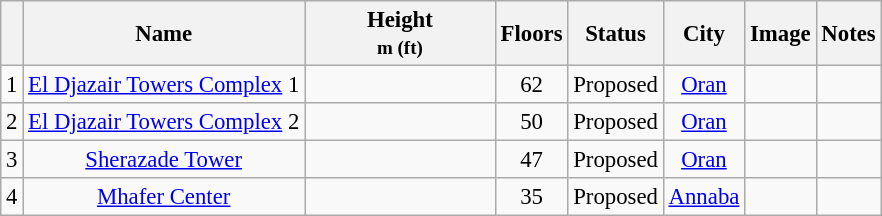<table class="wikitable plainrowheaders sortable" style="text-align:center;font-size:95%">
<tr>
<th scope="col"></th>
<th scope="col">Name</th>
<th style="width:120px;">Height<br><small>m (ft)</small></th>
<th scope="col">Floors</th>
<th scope="col">Status</th>
<th scope="col">City</th>
<th scope="col">Image</th>
<th class="unsortable">Notes</th>
</tr>
<tr>
<td>1</td>
<td><a href='#'>El Djazair Towers Complex</a> 1</td>
<td></td>
<td>62</td>
<td>Proposed</td>
<td><a href='#'>Oran</a></td>
<td></td>
<td></td>
</tr>
<tr>
<td>2</td>
<td><a href='#'>El Djazair Towers Complex</a> 2</td>
<td></td>
<td>50</td>
<td>Proposed</td>
<td><a href='#'>Oran</a></td>
<td></td>
<td></td>
</tr>
<tr>
<td>3</td>
<td><a href='#'>Sherazade Tower</a></td>
<td></td>
<td>47</td>
<td>Proposed</td>
<td><a href='#'>Oran</a></td>
<td></td>
<td></td>
</tr>
<tr>
<td>4</td>
<td><a href='#'>Mhafer Center</a></td>
<td></td>
<td>35</td>
<td>Proposed</td>
<td><a href='#'>Annaba</a></td>
<td></td>
<td></td>
</tr>
</table>
